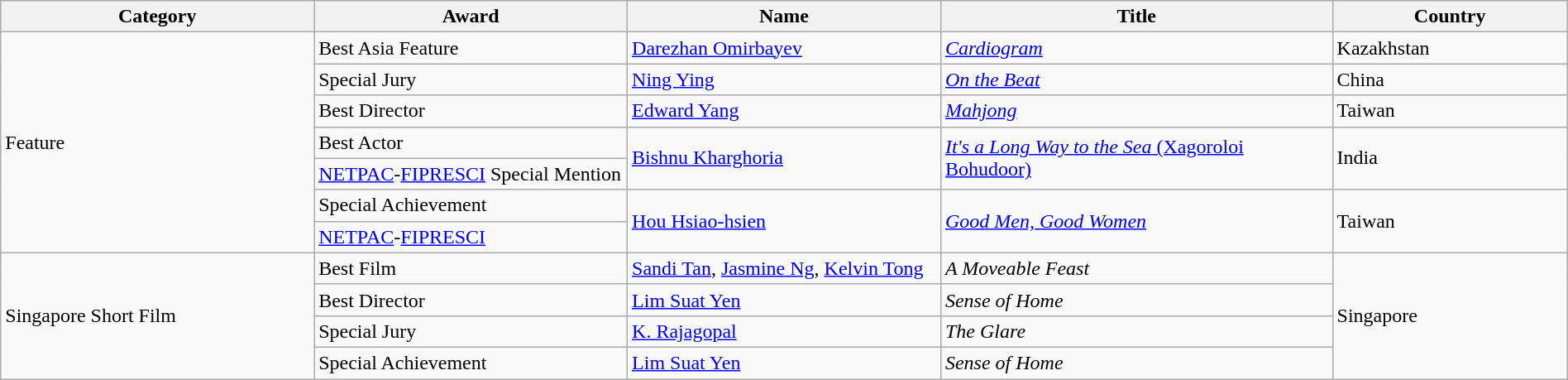<table class="wikitable" width="100%">
<tr>
<th width="20%" scope="col">Category</th>
<th width="20%" scope="col">Award</th>
<th width="20%" scope="col">Name</th>
<th width="25%" scope="col">Title</th>
<th width="15%" scope="col">Country</th>
</tr>
<tr>
<td rowspan="7">Feature</td>
<td>Best Asia Feature</td>
<td><a href='#'>Darezhan Omirbayev</a></td>
<td><em><a href='#'>Cardiogram</a></em></td>
<td>Kazakhstan</td>
</tr>
<tr>
<td>Special Jury</td>
<td><a href='#'>Ning Ying</a></td>
<td><em><a href='#'>On the Beat</a></em></td>
<td>China</td>
</tr>
<tr>
<td>Best Director</td>
<td><a href='#'>Edward Yang</a></td>
<td><em><a href='#'>Mahjong</a></em></td>
<td>Taiwan</td>
</tr>
<tr>
<td>Best Actor</td>
<td rowspan="2"><a href='#'>Bishnu Kharghoria</a></td>
<td rowspan="2"><a href='#'><em>It's a Long Way to the Sea</em> (Xagoroloi Bohudoor)</a></td>
<td rowspan="2">India</td>
</tr>
<tr>
<td><a href='#'>NETPAC</a>-<a href='#'>FIPRESCI</a> Special Mention</td>
</tr>
<tr>
<td>Special Achievement</td>
<td rowspan="2"><a href='#'>Hou Hsiao-hsien</a></td>
<td rowspan="2"><em><a href='#'>Good Men, Good Women</a></em></td>
<td rowspan="2">Taiwan</td>
</tr>
<tr>
<td><a href='#'>NETPAC</a>-<a href='#'>FIPRESCI</a></td>
</tr>
<tr>
<td rowspan="4">Singapore Short Film</td>
<td>Best Film</td>
<td><a href='#'>Sandi Tan</a>, <a href='#'>Jasmine Ng</a>, <a href='#'>Kelvin Tong</a></td>
<td><em>A Moveable Feast</em></td>
<td rowspan="4">Singapore</td>
</tr>
<tr>
<td>Best Director</td>
<td><a href='#'>Lim Suat Yen</a></td>
<td><em>Sense of Home</em></td>
</tr>
<tr>
<td>Special Jury</td>
<td><a href='#'>K. Rajagopal</a></td>
<td><em>The Glare</em></td>
</tr>
<tr>
<td>Special Achievement</td>
<td><a href='#'>Lim Suat Yen</a></td>
<td><em>Sense of Home</em></td>
</tr>
</table>
